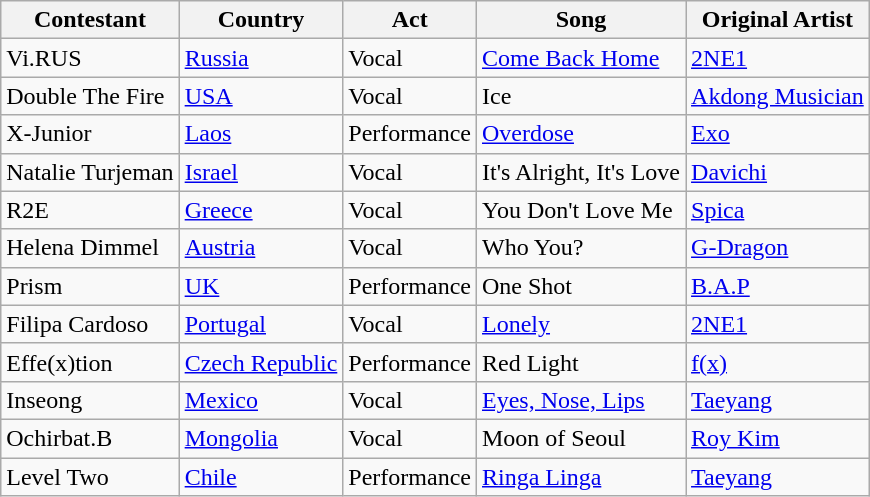<table class="wikitable">
<tr>
<th>Contestant</th>
<th>Country</th>
<th>Act</th>
<th>Song</th>
<th>Original Artist</th>
</tr>
<tr>
<td>Vi.RUS</td>
<td><a href='#'>Russia</a></td>
<td>Vocal</td>
<td><a href='#'>Come Back Home</a></td>
<td><a href='#'>2NE1</a></td>
</tr>
<tr>
<td>Double The Fire</td>
<td><a href='#'>USA</a></td>
<td>Vocal</td>
<td>Ice</td>
<td><a href='#'>Akdong Musician</a></td>
</tr>
<tr>
<td>X-Junior</td>
<td><a href='#'>Laos</a></td>
<td>Performance</td>
<td><a href='#'>Overdose</a></td>
<td><a href='#'>Exo</a></td>
</tr>
<tr>
<td>Natalie Turjeman</td>
<td><a href='#'>Israel</a></td>
<td>Vocal</td>
<td>It's Alright, It's Love</td>
<td><a href='#'>Davichi</a></td>
</tr>
<tr>
<td>R2E</td>
<td><a href='#'>Greece</a></td>
<td>Vocal</td>
<td>You Don't Love Me</td>
<td><a href='#'>Spica</a></td>
</tr>
<tr>
<td>Helena Dimmel</td>
<td><a href='#'>Austria</a></td>
<td>Vocal</td>
<td>Who You?</td>
<td><a href='#'>G-Dragon</a></td>
</tr>
<tr>
<td>Prism</td>
<td><a href='#'>UK</a></td>
<td>Performance</td>
<td>One Shot</td>
<td><a href='#'>B.A.P</a></td>
</tr>
<tr>
<td>Filipa Cardoso</td>
<td><a href='#'>Portugal</a></td>
<td>Vocal</td>
<td><a href='#'>Lonely</a></td>
<td><a href='#'>2NE1</a></td>
</tr>
<tr>
<td>Effe(x)tion</td>
<td><a href='#'>Czech Republic</a></td>
<td>Performance</td>
<td>Red Light</td>
<td><a href='#'>f(x)</a></td>
</tr>
<tr>
<td>Inseong</td>
<td><a href='#'>Mexico</a></td>
<td>Vocal</td>
<td><a href='#'>Eyes, Nose, Lips</a></td>
<td><a href='#'>Taeyang</a></td>
</tr>
<tr>
<td>Ochirbat.B</td>
<td><a href='#'>Mongolia</a></td>
<td>Vocal</td>
<td>Moon of Seoul</td>
<td><a href='#'>Roy Kim</a></td>
</tr>
<tr>
<td>Level Two</td>
<td><a href='#'>Chile</a></td>
<td>Performance</td>
<td><a href='#'>Ringa Linga</a></td>
<td><a href='#'>Taeyang</a></td>
</tr>
</table>
